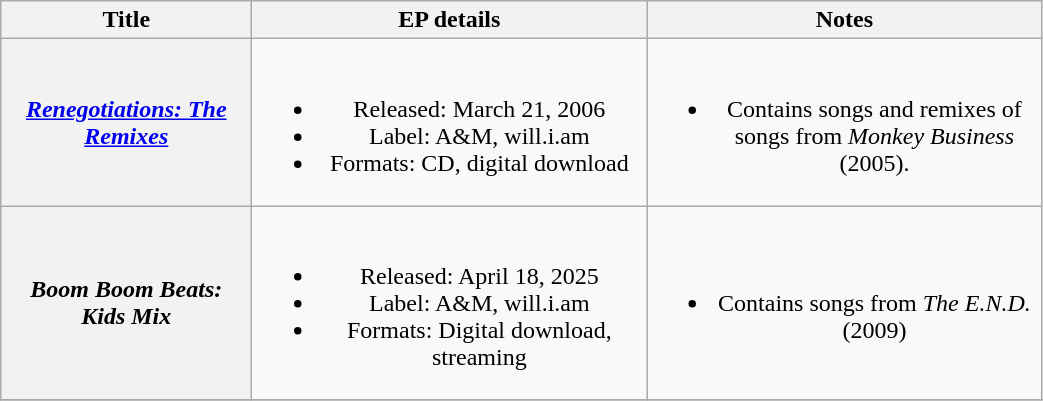<table class="wikitable plainrowheaders" style="text-align:center;">
<tr>
<th scope="col" style="width:10em;">Title</th>
<th scope="col" style="width:16em;">EP details</th>
<th scope="col" style="width:16em;">Notes</th>
</tr>
<tr>
<th scope="row"><em><a href='#'>Renegotiations: The Remixes</a></em></th>
<td><br><ul><li>Released: March 21, 2006</li><li>Label: A&M, will.i.am</li><li>Formats: CD, digital download</li></ul></td>
<td><br><ul><li>Contains songs and remixes of songs from <em>Monkey Business</em> (2005).</li></ul></td>
</tr>
<tr>
<th scope="row"><em>Boom Boom Beats: Kids Mix</em></th>
<td><br><ul><li>Released: April 18, 2025</li><li>Label: A&M, will.i.am</li><li>Formats: Digital download, streaming</li></ul></td>
<td><br><ul><li>Contains songs from <em>The E.N.D.</em> (2009)</li></ul></td>
</tr>
<tr>
</tr>
</table>
